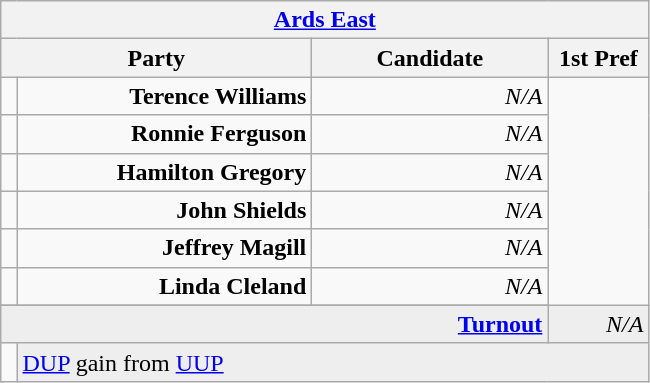<table class="wikitable">
<tr>
<th colspan="4" align="center"><a href='#'>Ards East</a></th>
</tr>
<tr>
<th colspan="2" align="center" width=200>Party</th>
<th width=150>Candidate</th>
<th width=60>1st Pref</th>
</tr>
<tr>
<td></td>
<td align="right"><strong>Terence Williams</strong></td>
<td align="right"><em>N/A</em></td>
</tr>
<tr>
<td></td>
<td align="right"><strong>Ronnie Ferguson</strong></td>
<td align="right"><em>N/A</em></td>
</tr>
<tr>
<td></td>
<td align="right"><strong>Hamilton Gregory</strong></td>
<td align="right"><em>N/A</em></td>
</tr>
<tr>
<td></td>
<td align="right"><strong>John Shields</strong></td>
<td align="right"><em>N/A</em></td>
</tr>
<tr>
<td></td>
<td align="right"><strong>Jeffrey Magill</strong></td>
<td align="right"><em>N/A</em></td>
</tr>
<tr>
<td></td>
<td align="right"><strong>Linda Cleland</strong></td>
<td align="right"><em>N/A</em></td>
</tr>
<tr>
</tr>
<tr bgcolor="EEEEEE">
<td colspan=3 align="right"><strong><a href='#'>Turnout</a></strong></td>
<td align="right"><em>N/A</em></td>
</tr>
<tr>
<td bgcolor=></td>
<td colspan=3 bgcolor="EEEEEE"><a href='#'>DUP</a> gain from <a href='#'>UUP</a></td>
</tr>
</table>
